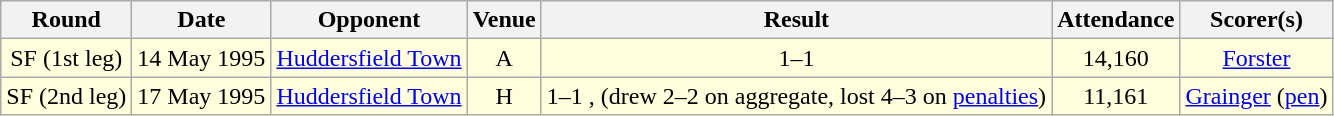<table class="wikitable sortable" style="text-align:center;">
<tr>
<th>Round</th>
<th>Date</th>
<th>Opponent</th>
<th>Venue</th>
<th>Result</th>
<th>Attendance</th>
<th>Scorer(s)</th>
</tr>
<tr style="background:#ffd;">
<td>SF (1st leg)</td>
<td>14 May 1995</td>
<td><a href='#'>Huddersfield Town</a></td>
<td>A</td>
<td>1–1</td>
<td>14,160</td>
<td><a href='#'>Forster</a></td>
</tr>
<tr style="background:#ffd;">
<td>SF (2nd leg)</td>
<td>17 May 1995</td>
<td><a href='#'>Huddersfield Town</a></td>
<td>H</td>
<td>1–1 , (drew 2–2 on aggregate, lost 4–3 on <a href='#'>penalties</a>)</td>
<td>11,161</td>
<td><a href='#'>Grainger</a> (<a href='#'>pen</a>)</td>
</tr>
</table>
